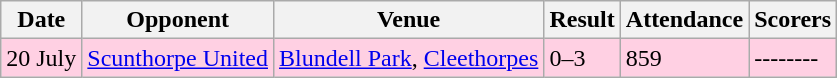<table class="wikitable">
<tr>
<th>Date</th>
<th>Opponent</th>
<th>Venue</th>
<th>Result</th>
<th>Attendance</th>
<th>Scorers</th>
</tr>
<tr style="background:#ffd0e3;">
<td>20 July</td>
<td><a href='#'>Scunthorpe United</a> <br></td>
<td><a href='#'>Blundell Park</a>, <a href='#'>Cleethorpes</a></td>
<td>0–3</td>
<td>859</td>
<td>--------</td>
</tr>
</table>
